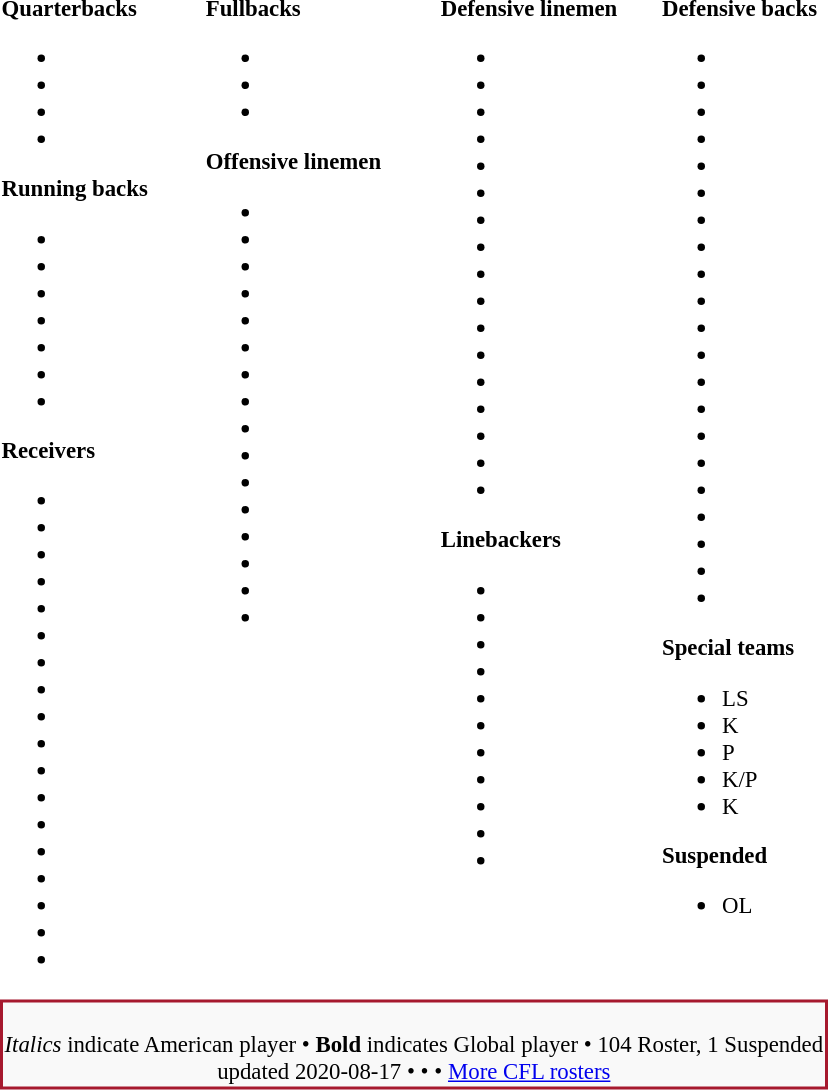<table class="toccolours" style="text-align: left;">
<tr>
<td style="font-size: 95%;vertical-align:top;"><strong>Quarterbacks</strong><br><ul><li></li><li></li><li></li><li></li></ul><strong>Running backs</strong><ul><li></li><li></li><li></li><li></li><li></li><li></li><li></li></ul><strong>Receivers</strong><ul><li></li><li></li><li></li><li></li><li></li><li></li><li></li><li></li><li></li><li></li><li></li><li></li><li></li><li></li><li></li><li></li><li></li><li></li></ul></td>
<td style="width: 25px;"></td>
<td style="font-size: 95%;vertical-align:top;"><strong>Fullbacks</strong><br><ul><li></li><li></li><li></li></ul><strong>Offensive linemen</strong><ul><li></li><li></li><li></li><li></li><li></li><li></li><li></li><li></li><li></li><li></li><li></li><li></li><li></li><li></li><li></li><li></li></ul></td>
<td style="width: 25px;"></td>
<td style="font-size: 95%;vertical-align:top;"><strong>Defensive linemen</strong><br><ul><li></li><li></li><li></li><li></li><li></li><li></li><li></li><li></li><li></li><li></li><li></li><li></li><li></li><li></li><li></li><li></li><li></li></ul><strong>Linebackers </strong><ul><li></li><li></li><li></li><li></li><li></li><li></li><li></li><li></li><li></li><li></li><li></li></ul></td>
<td style="width: 15px;"></td>
<td style="font-size: 95%;vertical-align:top;"><strong>Defensive backs</strong><br><ul><li></li><li></li><li></li><li></li><li></li><li></li><li></li><li></li><li></li><li></li><li></li><li></li><li></li><li></li><li></li><li></li><li></li><li></li><li></li><li></li><li></li></ul><strong>Special teams</strong><ul><li> LS</li><li> K</li><li> P</li><li> K/P</li><li> K</li></ul><strong>Suspended</strong><ul><li> OL</li></ul></td>
</tr>
<tr>
<td style="text-align:center;font-size: 95%;background:#F9F9F9;border:2px solid #A6192E" colspan="10"><br><em>Italics</em> indicate American player • <strong>Bold</strong> indicates Global player • 104 Roster, 1 Suspended<br><span></span> updated 2020-08-17 • <span> </span> • <span> </span> • <a href='#'>More CFL rosters</a></td>
</tr>
<tr>
</tr>
</table>
